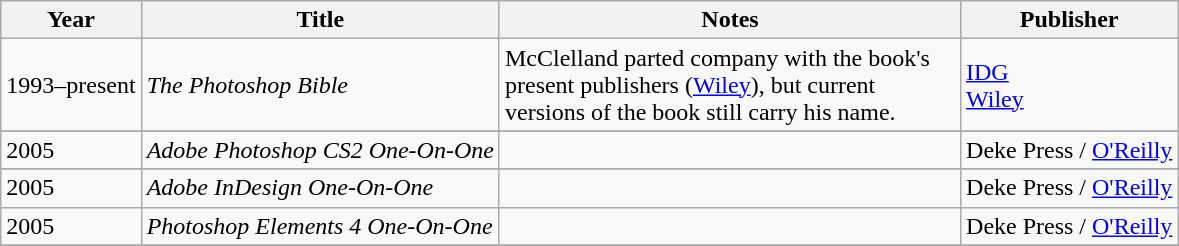<table class="wikitable">
<tr>
<th>Year</th>
<th>Title</th>
<th>Notes</th>
<th>Publisher</th>
</tr>
<tr>
<td>1993–present</td>
<td><em>The Photoshop Bible</em></td>
<td width="300">McClelland parted company with the book's present publishers (<a href='#'>Wiley</a>), but current versions of the book still carry his name.</td>
<td><a href='#'>IDG</a><br><a href='#'>Wiley</a></td>
</tr>
<tr>
</tr>
<tr>
<td>2005</td>
<td><em>Adobe Photoshop CS2 One-On-One</em></td>
<td></td>
<td>Deke Press / <a href='#'>O'Reilly</a></td>
</tr>
<tr>
</tr>
<tr>
<td>2005</td>
<td><em>Adobe InDesign One-On-One</em></td>
<td></td>
<td>Deke Press / <a href='#'>O'Reilly</a></td>
</tr>
<tr>
<td>2005</td>
<td><em>Photoshop Elements 4 One-On-One</em></td>
<td></td>
<td>Deke Press / <a href='#'>O'Reilly</a></td>
</tr>
<tr>
</tr>
</table>
